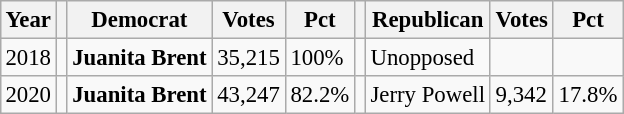<table class="wikitable" style="margin:0.5em ; font-size:95%">
<tr>
<th>Year</th>
<th></th>
<th>Democrat</th>
<th>Votes</th>
<th>Pct</th>
<th></th>
<th>Republican</th>
<th>Votes</th>
<th>Pct</th>
</tr>
<tr>
<td>2018</td>
<td></td>
<td><strong>Juanita Brent</strong></td>
<td>35,215</td>
<td>100%</td>
<td></td>
<td>Unopposed</td>
<td></td>
<td></td>
</tr>
<tr>
<td>2020</td>
<td></td>
<td><strong>Juanita Brent</strong></td>
<td>43,247</td>
<td>82.2%</td>
<td></td>
<td>Jerry Powell</td>
<td>9,342</td>
<td>17.8%</td>
</tr>
</table>
